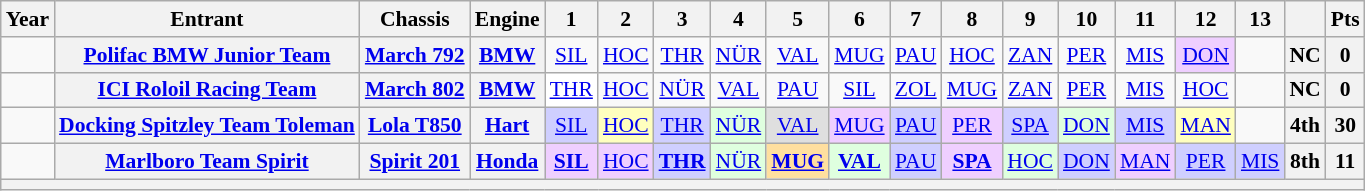<table class="wikitable" style="text-align:center; font-size:90%">
<tr>
<th>Year</th>
<th>Entrant</th>
<th>Chassis</th>
<th>Engine</th>
<th>1</th>
<th>2</th>
<th>3</th>
<th>4</th>
<th>5</th>
<th>6</th>
<th>7</th>
<th>8</th>
<th>9</th>
<th>10</th>
<th>11</th>
<th>12</th>
<th>13</th>
<th></th>
<th>Pts</th>
</tr>
<tr>
<td></td>
<th><a href='#'>Polifac BMW Junior Team</a></th>
<th><a href='#'>March 792</a></th>
<th><a href='#'>BMW</a></th>
<td><a href='#'>SIL</a></td>
<td><a href='#'>HOC</a></td>
<td><a href='#'>THR</a></td>
<td><a href='#'>NÜR</a></td>
<td><a href='#'>VAL</a></td>
<td><a href='#'>MUG</a></td>
<td><a href='#'>PAU</a></td>
<td><a href='#'>HOC</a></td>
<td><a href='#'>ZAN</a></td>
<td><a href='#'>PER</a></td>
<td><a href='#'>MIS</a></td>
<td style="background:#EFCFFF;"><a href='#'>DON</a><br></td>
<td></td>
<th>NC</th>
<th>0</th>
</tr>
<tr>
<td></td>
<th><a href='#'>ICI Roloil Racing Team</a></th>
<th><a href='#'>March 802</a></th>
<th><a href='#'>BMW</a></th>
<td style="background:#FFFFFF;"><a href='#'>THR</a><br></td>
<td><a href='#'>HOC</a></td>
<td><a href='#'>NÜR</a></td>
<td><a href='#'>VAL</a></td>
<td><a href='#'>PAU</a></td>
<td><a href='#'>SIL</a></td>
<td><a href='#'>ZOL</a></td>
<td><a href='#'>MUG</a></td>
<td><a href='#'>ZAN</a></td>
<td><a href='#'>PER</a></td>
<td><a href='#'>MIS</a></td>
<td><a href='#'>HOC</a></td>
<td></td>
<th>NC</th>
<th>0</th>
</tr>
<tr>
<td></td>
<th><a href='#'>Docking Spitzley Team Toleman</a></th>
<th><a href='#'>Lola T850</a></th>
<th><a href='#'>Hart</a></th>
<td style="background:#CFCFFF;"><a href='#'>SIL</a><br></td>
<td style="background:#FFFFBF;"><a href='#'>HOC</a><br></td>
<td style="background:#CFCFFF;"><a href='#'>THR</a><br></td>
<td style="background:#DFFFDF;"><a href='#'>NÜR</a><br></td>
<td style="background:#DFDFDF;"><a href='#'>VAL</a><br></td>
<td style="background:#EFCFFF;"><a href='#'>MUG</a><br></td>
<td style="background:#CFCFFF;"><a href='#'>PAU</a><br></td>
<td style="background:#EFCFFF;"><a href='#'>PER</a><br></td>
<td style="background:#CFCFFF;"><a href='#'>SPA</a><br></td>
<td style="background:#DFFFDF;"><a href='#'>DON</a><br></td>
<td style="background:#CFCFFF;"><a href='#'>MIS</a><br></td>
<td style="background:#FFFFBF;"><a href='#'>MAN</a><br></td>
<td></td>
<th>4th</th>
<th>30</th>
</tr>
<tr>
<td></td>
<th><a href='#'>Marlboro Team Spirit</a></th>
<th><a href='#'>Spirit 201</a></th>
<th><a href='#'>Honda</a></th>
<td style="background:#EFCFFF;"><strong><a href='#'>SIL</a></strong><br></td>
<td style="background:#EFCFFF;"><a href='#'>HOC</a><br></td>
<td style="background:#CFCFFF;"><strong><a href='#'>THR</a></strong><br></td>
<td style="background:#DFFFDF;"><a href='#'>NÜR</a><br></td>
<td style="background:#FFDF9F;"><strong><a href='#'>MUG</a></strong><br></td>
<td style="background:#DFFFDF;"><strong><a href='#'>VAL</a></strong><br></td>
<td style="background:#CFCFFF;"><a href='#'>PAU</a><br></td>
<td style="background:#EFCFFF;"><strong><a href='#'>SPA</a></strong><br></td>
<td style="background:#DFFFDF;"><a href='#'>HOC</a><br></td>
<td style="background:#CFCFFF;"><a href='#'>DON</a><br></td>
<td style="background:#EFCFFF;"><a href='#'>MAN</a><br></td>
<td style="background:#CFCFFF;"><a href='#'>PER</a><br></td>
<td style="background:#CFCFFF;"><a href='#'>MIS</a><br></td>
<th>8th</th>
<th>11</th>
</tr>
<tr>
<th colspan="19"></th>
</tr>
</table>
